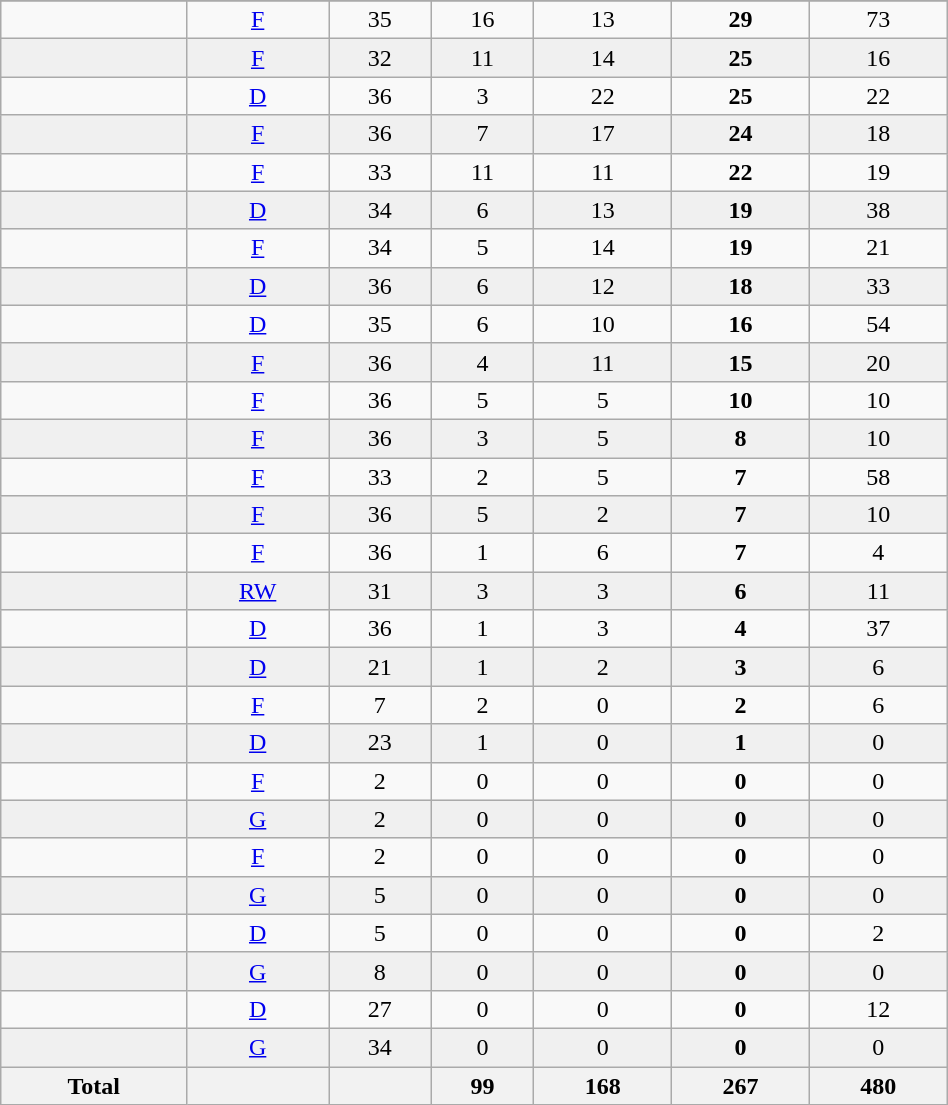<table class="wikitable sortable" width ="50%">
<tr align="center">
</tr>
<tr align="center" bgcolor="">
<td></td>
<td><a href='#'>F</a></td>
<td>35</td>
<td>16</td>
<td>13</td>
<td><strong>29</strong></td>
<td>73</td>
</tr>
<tr align="center" bgcolor="f0f0f0">
<td></td>
<td><a href='#'>F</a></td>
<td>32</td>
<td>11</td>
<td>14</td>
<td><strong>25</strong></td>
<td>16</td>
</tr>
<tr align="center" bgcolor="">
<td></td>
<td><a href='#'>D</a></td>
<td>36</td>
<td>3</td>
<td>22</td>
<td><strong>25</strong></td>
<td>22</td>
</tr>
<tr align="center" bgcolor="f0f0f0">
<td></td>
<td><a href='#'>F</a></td>
<td>36</td>
<td>7</td>
<td>17</td>
<td><strong>24</strong></td>
<td>18</td>
</tr>
<tr align="center" bgcolor="">
<td></td>
<td><a href='#'>F</a></td>
<td>33</td>
<td>11</td>
<td>11</td>
<td><strong>22</strong></td>
<td>19</td>
</tr>
<tr align="center" bgcolor="f0f0f0">
<td></td>
<td><a href='#'>D</a></td>
<td>34</td>
<td>6</td>
<td>13</td>
<td><strong>19</strong></td>
<td>38</td>
</tr>
<tr align="center" bgcolor="">
<td></td>
<td><a href='#'>F</a></td>
<td>34</td>
<td>5</td>
<td>14</td>
<td><strong>19</strong></td>
<td>21</td>
</tr>
<tr align="center" bgcolor="f0f0f0">
<td></td>
<td><a href='#'>D</a></td>
<td>36</td>
<td>6</td>
<td>12</td>
<td><strong>18</strong></td>
<td>33</td>
</tr>
<tr align="center" bgcolor="">
<td></td>
<td><a href='#'>D</a></td>
<td>35</td>
<td>6</td>
<td>10</td>
<td><strong>16</strong></td>
<td>54</td>
</tr>
<tr align="center" bgcolor="f0f0f0">
<td></td>
<td><a href='#'>F</a></td>
<td>36</td>
<td>4</td>
<td>11</td>
<td><strong>15</strong></td>
<td>20</td>
</tr>
<tr align="center" bgcolor="">
<td></td>
<td><a href='#'>F</a></td>
<td>36</td>
<td>5</td>
<td>5</td>
<td><strong>10</strong></td>
<td>10</td>
</tr>
<tr align="center" bgcolor="f0f0f0">
<td></td>
<td><a href='#'>F</a></td>
<td>36</td>
<td>3</td>
<td>5</td>
<td><strong>8</strong></td>
<td>10</td>
</tr>
<tr align="center" bgcolor="">
<td></td>
<td><a href='#'>F</a></td>
<td>33</td>
<td>2</td>
<td>5</td>
<td><strong>7</strong></td>
<td>58</td>
</tr>
<tr align="center" bgcolor="f0f0f0">
<td></td>
<td><a href='#'>F</a></td>
<td>36</td>
<td>5</td>
<td>2</td>
<td><strong>7</strong></td>
<td>10</td>
</tr>
<tr align="center" bgcolor="">
<td></td>
<td><a href='#'>F</a></td>
<td>36</td>
<td>1</td>
<td>6</td>
<td><strong>7</strong></td>
<td>4</td>
</tr>
<tr align="center" bgcolor="f0f0f0">
<td></td>
<td><a href='#'>RW</a></td>
<td>31</td>
<td>3</td>
<td>3</td>
<td><strong>6</strong></td>
<td>11</td>
</tr>
<tr align="center" bgcolor="">
<td></td>
<td><a href='#'>D</a></td>
<td>36</td>
<td>1</td>
<td>3</td>
<td><strong>4</strong></td>
<td>37</td>
</tr>
<tr align="center" bgcolor="f0f0f0">
<td></td>
<td><a href='#'>D</a></td>
<td>21</td>
<td>1</td>
<td>2</td>
<td><strong>3</strong></td>
<td>6</td>
</tr>
<tr align="center" bgcolor="">
<td></td>
<td><a href='#'>F</a></td>
<td>7</td>
<td>2</td>
<td>0</td>
<td><strong>2</strong></td>
<td>6</td>
</tr>
<tr align="center" bgcolor="f0f0f0">
<td></td>
<td><a href='#'>D</a></td>
<td>23</td>
<td>1</td>
<td>0</td>
<td><strong>1</strong></td>
<td>0</td>
</tr>
<tr align="center" bgcolor="">
<td></td>
<td><a href='#'>F</a></td>
<td>2</td>
<td>0</td>
<td>0</td>
<td><strong>0</strong></td>
<td>0</td>
</tr>
<tr align="center" bgcolor="f0f0f0">
<td></td>
<td><a href='#'>G</a></td>
<td>2</td>
<td>0</td>
<td>0</td>
<td><strong>0</strong></td>
<td>0</td>
</tr>
<tr align="center" bgcolor="">
<td></td>
<td><a href='#'>F</a></td>
<td>2</td>
<td>0</td>
<td>0</td>
<td><strong>0</strong></td>
<td>0</td>
</tr>
<tr align="center" bgcolor="f0f0f0">
<td></td>
<td><a href='#'>G</a></td>
<td>5</td>
<td>0</td>
<td>0</td>
<td><strong>0</strong></td>
<td>0</td>
</tr>
<tr align="center" bgcolor="">
<td></td>
<td><a href='#'>D</a></td>
<td>5</td>
<td>0</td>
<td>0</td>
<td><strong>0</strong></td>
<td>2</td>
</tr>
<tr align="center" bgcolor="f0f0f0">
<td></td>
<td><a href='#'>G</a></td>
<td>8</td>
<td>0</td>
<td>0</td>
<td><strong>0</strong></td>
<td>0</td>
</tr>
<tr align="center" bgcolor="">
<td></td>
<td><a href='#'>D</a></td>
<td>27</td>
<td>0</td>
<td>0</td>
<td><strong>0</strong></td>
<td>12</td>
</tr>
<tr align="center" bgcolor="f0f0f0">
<td></td>
<td><a href='#'>G</a></td>
<td>34</td>
<td>0</td>
<td>0</td>
<td><strong>0</strong></td>
<td>0</td>
</tr>
<tr>
<th>Total</th>
<th></th>
<th></th>
<th>99</th>
<th>168</th>
<th>267</th>
<th>480</th>
</tr>
</table>
